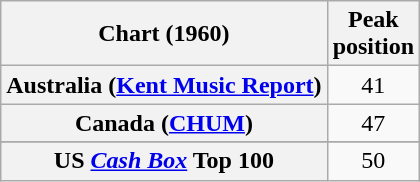<table class="wikitable sortable plainrowheaders" style="text-align:center">
<tr>
<th>Chart (1960)</th>
<th>Peak<br>position</th>
</tr>
<tr>
<th scope="row">Australia (<a href='#'>Kent Music Report</a>)</th>
<td>41</td>
</tr>
<tr>
<th scope="row">Canada (<a href='#'>CHUM</a>)</th>
<td>47</td>
</tr>
<tr>
</tr>
<tr>
</tr>
<tr>
<th scope="row">US <a href='#'><em>Cash Box</em></a> Top 100</th>
<td>50</td>
</tr>
</table>
